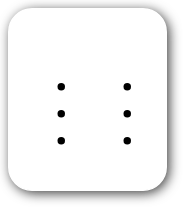<table style=" border-radius:1em; box-shadow: 0.1em 0.1em 0.5em rgba(0,0,0,0.75); background-color: white; border: 1px solid white; padding: 5px;">
<tr style="vertical-align:top;">
<td><br><ul><li></li><li></li><li></li></ul></td>
<td valign="top"><br><ul><li></li><li></li><li></li></ul></td>
<td></td>
</tr>
</table>
